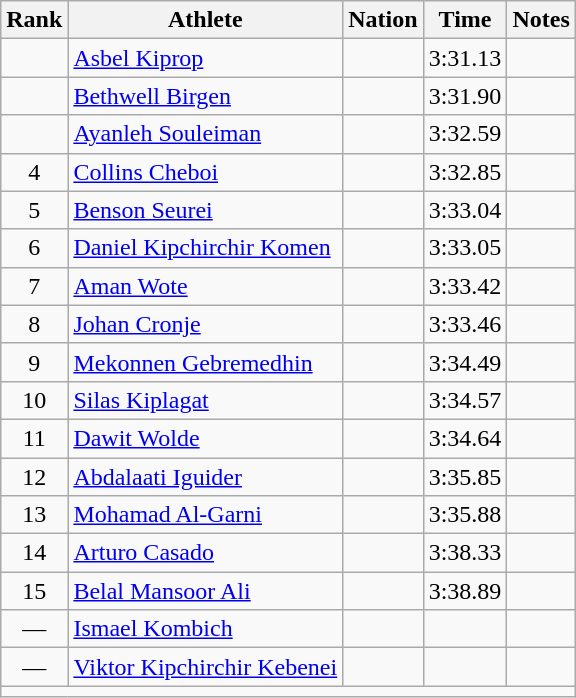<table class="wikitable mw-datatable sortable" style="text-align:center;">
<tr>
<th>Rank</th>
<th>Athlete</th>
<th>Nation</th>
<th>Time</th>
<th>Notes</th>
</tr>
<tr>
<td></td>
<td align=left><a href='#'>Asbel Kiprop</a></td>
<td align=left></td>
<td>3:31.13</td>
<td></td>
</tr>
<tr>
<td></td>
<td align=left><a href='#'>Bethwell Birgen</a></td>
<td align=left></td>
<td>3:31.90</td>
<td></td>
</tr>
<tr>
<td></td>
<td align=left><a href='#'>Ayanleh Souleiman</a></td>
<td align=left></td>
<td>3:32.59</td>
<td></td>
</tr>
<tr>
<td>4</td>
<td align=left><a href='#'>Collins Cheboi</a></td>
<td align=left></td>
<td>3:32.85</td>
<td></td>
</tr>
<tr>
<td>5</td>
<td align=left><a href='#'>Benson Seurei</a></td>
<td align=left></td>
<td>3:33.04</td>
<td></td>
</tr>
<tr>
<td>6</td>
<td align=left><a href='#'>Daniel Kipchirchir Komen</a></td>
<td align=left></td>
<td>3:33.05</td>
<td></td>
</tr>
<tr>
<td>7</td>
<td align=left><a href='#'>Aman Wote</a></td>
<td align=left></td>
<td>3:33.42</td>
<td></td>
</tr>
<tr>
<td>8</td>
<td align=left><a href='#'>Johan Cronje</a></td>
<td align=left></td>
<td>3:33.46</td>
<td><strong></strong></td>
</tr>
<tr>
<td>9</td>
<td align=left><a href='#'>Mekonnen Gebremedhin</a></td>
<td align=left></td>
<td>3:34.49</td>
<td></td>
</tr>
<tr>
<td>10</td>
<td align=left><a href='#'>Silas Kiplagat</a></td>
<td align=left></td>
<td>3:34.57</td>
<td></td>
</tr>
<tr>
<td>11</td>
<td align=left><a href='#'>Dawit Wolde</a></td>
<td align=left></td>
<td>3:34.64</td>
<td></td>
</tr>
<tr>
<td>12</td>
<td align=left><a href='#'>Abdalaati Iguider</a></td>
<td align=left></td>
<td>3:35.85</td>
<td></td>
</tr>
<tr>
<td>13</td>
<td align=left><a href='#'>Mohamad Al-Garni</a></td>
<td align=left></td>
<td>3:35.88</td>
<td></td>
</tr>
<tr>
<td>14</td>
<td align=left><a href='#'>Arturo Casado</a></td>
<td align=left></td>
<td>3:38.33</td>
<td></td>
</tr>
<tr>
<td>15</td>
<td align=left><a href='#'>Belal Mansoor Ali</a></td>
<td align=left></td>
<td>3:38.89</td>
<td></td>
</tr>
<tr>
<td>—</td>
<td align=left><a href='#'>Ismael Kombich</a></td>
<td align=left></td>
<td></td>
<td></td>
</tr>
<tr>
<td>—</td>
<td align=left><a href='#'>Viktor Kipchirchir Kebenei</a></td>
<td align=left></td>
<td></td>
<td></td>
</tr>
<tr class="sortbottom">
<td colspan=5></td>
</tr>
</table>
